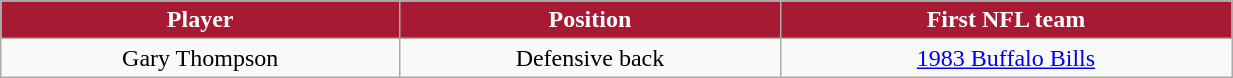<table class="wikitable" width="65%">
<tr align="center" style="background:#A81933;color:#FFFFFF;">
<td><strong>Player</strong></td>
<td><strong>Position</strong></td>
<td><strong>First NFL team</strong></td>
</tr>
<tr align="center" bgcolor="">
<td>Gary Thompson</td>
<td>Defensive back</td>
<td><a href='#'>1983 Buffalo Bills</a></td>
</tr>
</table>
